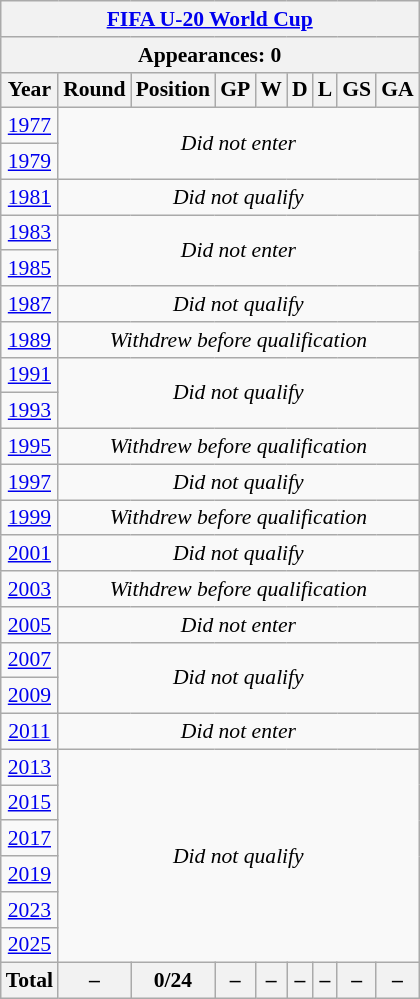<table class="wikitable" style="text-align: center;font-size:90%;">
<tr>
<th colspan=9><a href='#'>FIFA U-20 World Cup</a></th>
</tr>
<tr>
<th colspan=9>Appearances: 0</th>
</tr>
<tr>
<th>Year</th>
<th>Round</th>
<th>Position</th>
<th>GP</th>
<th>W</th>
<th>D</th>
<th>L</th>
<th>GS</th>
<th>GA</th>
</tr>
<tr>
<td> <a href='#'>1977</a></td>
<td colspan=8 rowspan=2><em>Did not enter</em></td>
</tr>
<tr>
<td> <a href='#'>1979</a></td>
</tr>
<tr>
<td> <a href='#'>1981</a></td>
<td colspan=8><em>Did not qualify</em></td>
</tr>
<tr>
<td> <a href='#'>1983</a></td>
<td colspan=8 rowspan=2><em>Did not enter</em></td>
</tr>
<tr>
<td> <a href='#'>1985</a></td>
</tr>
<tr>
<td> <a href='#'>1987</a></td>
<td colspan=8><em>Did not qualify</em></td>
</tr>
<tr>
<td> <a href='#'>1989</a></td>
<td colspan=8><em>Withdrew before qualification</em></td>
</tr>
<tr>
<td> <a href='#'>1991</a></td>
<td colspan=8 rowspan=2><em>Did not qualify</em></td>
</tr>
<tr>
<td> <a href='#'>1993</a></td>
</tr>
<tr>
<td> <a href='#'>1995</a></td>
<td colspan=8><em>Withdrew before qualification</em></td>
</tr>
<tr>
<td> <a href='#'>1997</a></td>
<td colspan=8><em>Did not qualify</em></td>
</tr>
<tr>
<td> <a href='#'>1999</a></td>
<td colspan=8><em>Withdrew before qualification</em></td>
</tr>
<tr>
<td> <a href='#'>2001</a></td>
<td colspan=8><em>Did not qualify</em></td>
</tr>
<tr>
<td> <a href='#'>2003</a></td>
<td colspan=8><em>Withdrew before qualification</em></td>
</tr>
<tr>
<td> <a href='#'>2005</a></td>
<td colspan=8><em>Did not enter</em></td>
</tr>
<tr>
<td> <a href='#'>2007</a></td>
<td colspan=8 rowspan=2><em>Did not qualify</em></td>
</tr>
<tr>
<td> <a href='#'>2009</a></td>
</tr>
<tr>
<td> <a href='#'>2011</a></td>
<td colspan=8><em>Did not enter</em></td>
</tr>
<tr>
<td> <a href='#'>2013</a></td>
<td colspan=8 rowspan=6><em>Did not qualify</em></td>
</tr>
<tr>
<td> <a href='#'>2015</a></td>
</tr>
<tr>
<td> <a href='#'>2017</a></td>
</tr>
<tr>
<td> <a href='#'>2019</a></td>
</tr>
<tr>
<td> <a href='#'>2023</a></td>
</tr>
<tr>
<td> <a href='#'>2025</a></td>
</tr>
<tr>
<th>Total</th>
<th>–</th>
<th>0/24</th>
<th>–</th>
<th>–</th>
<th>–</th>
<th>–</th>
<th>–</th>
<th>–</th>
</tr>
</table>
